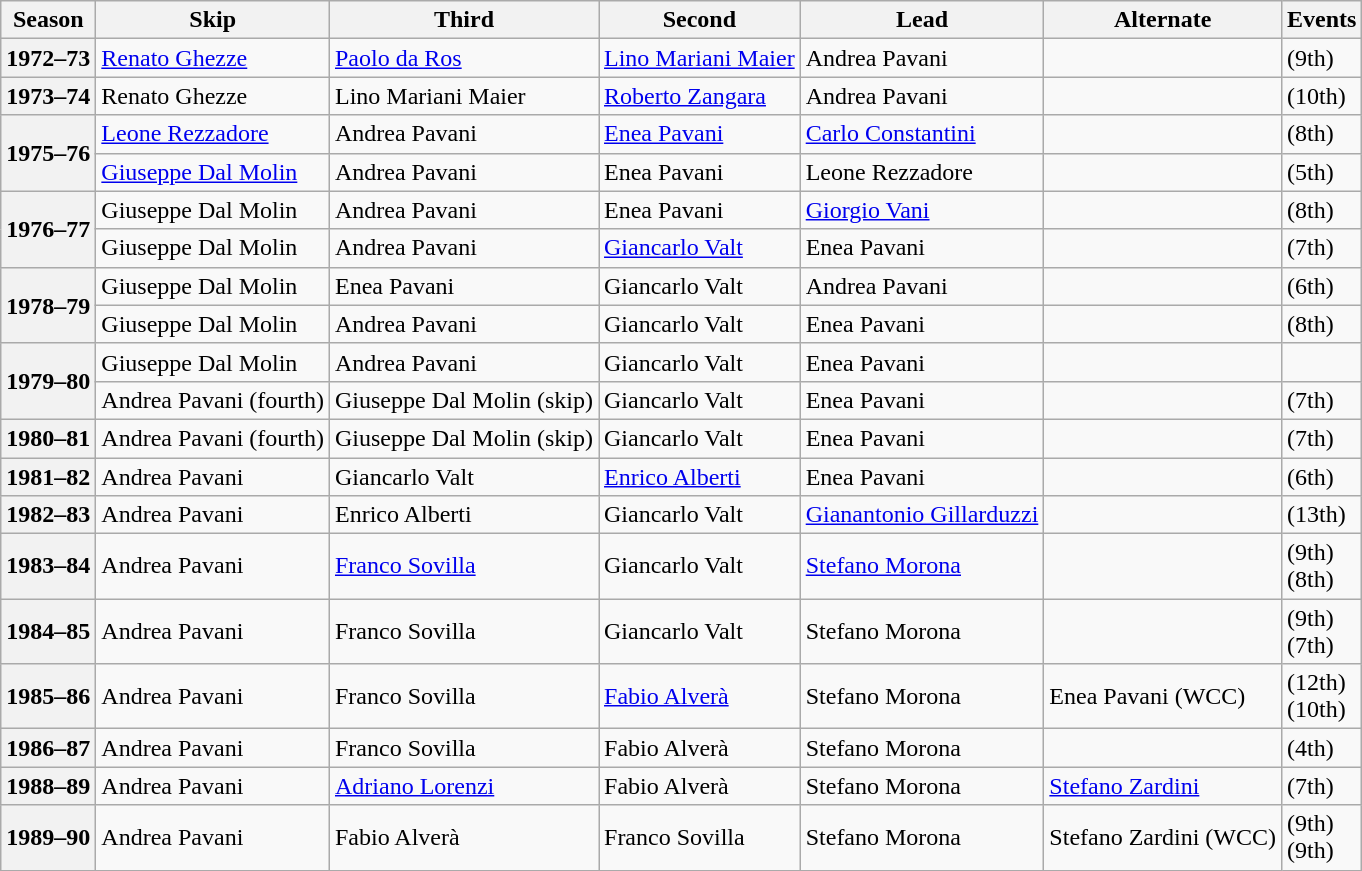<table class="wikitable">
<tr>
<th scope="col">Season</th>
<th scope="col">Skip</th>
<th scope="col">Third</th>
<th scope="col">Second</th>
<th scope="col">Lead</th>
<th scope="col">Alternate</th>
<th scope="col">Events</th>
</tr>
<tr>
<th scope="row">1972–73</th>
<td><a href='#'>Renato Ghezze</a></td>
<td><a href='#'>Paolo da Ros</a></td>
<td><a href='#'>Lino Mariani Maier</a></td>
<td>Andrea Pavani</td>
<td></td>
<td> (9th)</td>
</tr>
<tr>
<th scope="row">1973–74</th>
<td>Renato Ghezze</td>
<td>Lino Mariani Maier</td>
<td><a href='#'>Roberto Zangara</a></td>
<td>Andrea Pavani</td>
<td></td>
<td> (10th)</td>
</tr>
<tr>
<th scope="row" rowspan=2>1975–76</th>
<td><a href='#'>Leone Rezzadore</a></td>
<td>Andrea Pavani</td>
<td><a href='#'>Enea Pavani</a></td>
<td><a href='#'>Carlo Constantini</a></td>
<td></td>
<td> (8th)</td>
</tr>
<tr>
<td><a href='#'>Giuseppe Dal Molin</a></td>
<td>Andrea Pavani</td>
<td>Enea Pavani</td>
<td>Leone Rezzadore</td>
<td></td>
<td> (5th)</td>
</tr>
<tr>
<th scope="row" rowspan=2>1976–77</th>
<td>Giuseppe Dal Molin</td>
<td>Andrea Pavani</td>
<td>Enea Pavani</td>
<td><a href='#'>Giorgio Vani</a></td>
<td></td>
<td> (8th)</td>
</tr>
<tr>
<td>Giuseppe Dal Molin</td>
<td>Andrea Pavani</td>
<td><a href='#'>Giancarlo Valt</a></td>
<td>Enea Pavani</td>
<td></td>
<td> (7th)</td>
</tr>
<tr>
<th scope="row" rowspan=2>1978–79</th>
<td>Giuseppe Dal Molin</td>
<td>Enea Pavani</td>
<td>Giancarlo Valt</td>
<td>Andrea Pavani</td>
<td></td>
<td> (6th)</td>
</tr>
<tr>
<td>Giuseppe Dal Molin</td>
<td>Andrea Pavani</td>
<td>Giancarlo Valt</td>
<td>Enea Pavani</td>
<td></td>
<td> (8th)</td>
</tr>
<tr>
<th scope="row" rowspan=2>1979–80</th>
<td>Giuseppe Dal Molin</td>
<td>Andrea Pavani</td>
<td>Giancarlo Valt</td>
<td>Enea Pavani</td>
<td></td>
<td> </td>
</tr>
<tr>
<td>Andrea Pavani (fourth)</td>
<td>Giuseppe Dal Molin (skip)</td>
<td>Giancarlo Valt</td>
<td>Enea Pavani</td>
<td></td>
<td> (7th)</td>
</tr>
<tr>
<th scope="row">1980–81</th>
<td>Andrea Pavani (fourth)</td>
<td>Giuseppe Dal Molin (skip)</td>
<td>Giancarlo Valt</td>
<td>Enea Pavani</td>
<td></td>
<td> (7th)</td>
</tr>
<tr>
<th scope="row">1981–82</th>
<td>Andrea Pavani</td>
<td>Giancarlo Valt</td>
<td><a href='#'>Enrico Alberti</a></td>
<td>Enea Pavani</td>
<td></td>
<td> (6th)</td>
</tr>
<tr>
<th scope="row">1982–83</th>
<td>Andrea Pavani</td>
<td>Enrico Alberti</td>
<td>Giancarlo Valt</td>
<td><a href='#'>Gianantonio Gillarduzzi</a></td>
<td></td>
<td> (13th)</td>
</tr>
<tr>
<th scope="row">1983–84</th>
<td>Andrea Pavani</td>
<td><a href='#'>Franco Sovilla</a></td>
<td>Giancarlo Valt</td>
<td><a href='#'>Stefano Morona</a></td>
<td></td>
<td> (9th)<br> (8th)</td>
</tr>
<tr>
<th scope="row">1984–85</th>
<td>Andrea Pavani</td>
<td>Franco Sovilla</td>
<td>Giancarlo Valt</td>
<td>Stefano Morona</td>
<td></td>
<td> (9th)<br> (7th)</td>
</tr>
<tr>
<th scope="row">1985–86</th>
<td>Andrea Pavani</td>
<td>Franco Sovilla</td>
<td><a href='#'>Fabio Alverà</a></td>
<td>Stefano Morona</td>
<td>Enea Pavani (WCC)</td>
<td> (12th)<br> (10th)</td>
</tr>
<tr>
<th scope="row">1986–87</th>
<td>Andrea Pavani</td>
<td>Franco Sovilla</td>
<td>Fabio Alverà</td>
<td>Stefano Morona</td>
<td></td>
<td> (4th)</td>
</tr>
<tr>
<th scope="row">1988–89</th>
<td>Andrea Pavani</td>
<td><a href='#'>Adriano Lorenzi</a></td>
<td>Fabio Alverà</td>
<td>Stefano Morona</td>
<td><a href='#'>Stefano Zardini</a></td>
<td> (7th)</td>
</tr>
<tr>
<th scope="row">1989–90</th>
<td>Andrea Pavani</td>
<td>Fabio Alverà</td>
<td>Franco Sovilla</td>
<td>Stefano Morona</td>
<td>Stefano Zardini (WCC)</td>
<td> (9th)<br> (9th)</td>
</tr>
</table>
